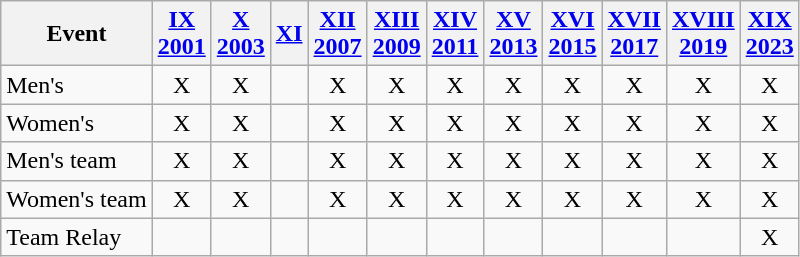<table class="wikitable" style="text-align:center">
<tr>
<th>Event</th>
<th><a href='#'>IX<br>2001</a></th>
<th><a href='#'>X<br>2003</a></th>
<th><a href='#'>XI</a></th>
<th><a href='#'>XII<br>2007</a></th>
<th><a href='#'>XIII<br>2009</a></th>
<th><a href='#'>XIV<br>2011</a></th>
<th><a href='#'>XV<br>2013</a></th>
<th><a href='#'>XVI<br>2015</a></th>
<th><a href='#'>XVII<br>2017</a></th>
<th><a href='#'>XVIII<br>2019</a></th>
<th><a href='#'>XIX<br>2023</a></th>
</tr>
<tr>
<td align=left>Men's</td>
<td>X</td>
<td>X</td>
<td></td>
<td>X</td>
<td>X</td>
<td>X</td>
<td>X</td>
<td>X</td>
<td>X</td>
<td>X</td>
<td>X</td>
</tr>
<tr>
<td align=left>Women's</td>
<td>X</td>
<td>X</td>
<td></td>
<td>X</td>
<td>X</td>
<td>X</td>
<td>X</td>
<td>X</td>
<td>X</td>
<td>X</td>
<td>X</td>
</tr>
<tr>
<td align=left>Men's team</td>
<td>X</td>
<td>X</td>
<td></td>
<td>X</td>
<td>X</td>
<td>X</td>
<td>X</td>
<td>X</td>
<td>X</td>
<td>X</td>
<td>X</td>
</tr>
<tr>
<td align=left>Women's team</td>
<td>X</td>
<td>X</td>
<td></td>
<td>X</td>
<td>X</td>
<td>X</td>
<td>X</td>
<td>X</td>
<td>X</td>
<td>X</td>
<td>X</td>
</tr>
<tr>
<td align=left>Team Relay</td>
<td></td>
<td></td>
<td></td>
<td></td>
<td></td>
<td></td>
<td></td>
<td></td>
<td></td>
<td></td>
<td>X</td>
</tr>
</table>
